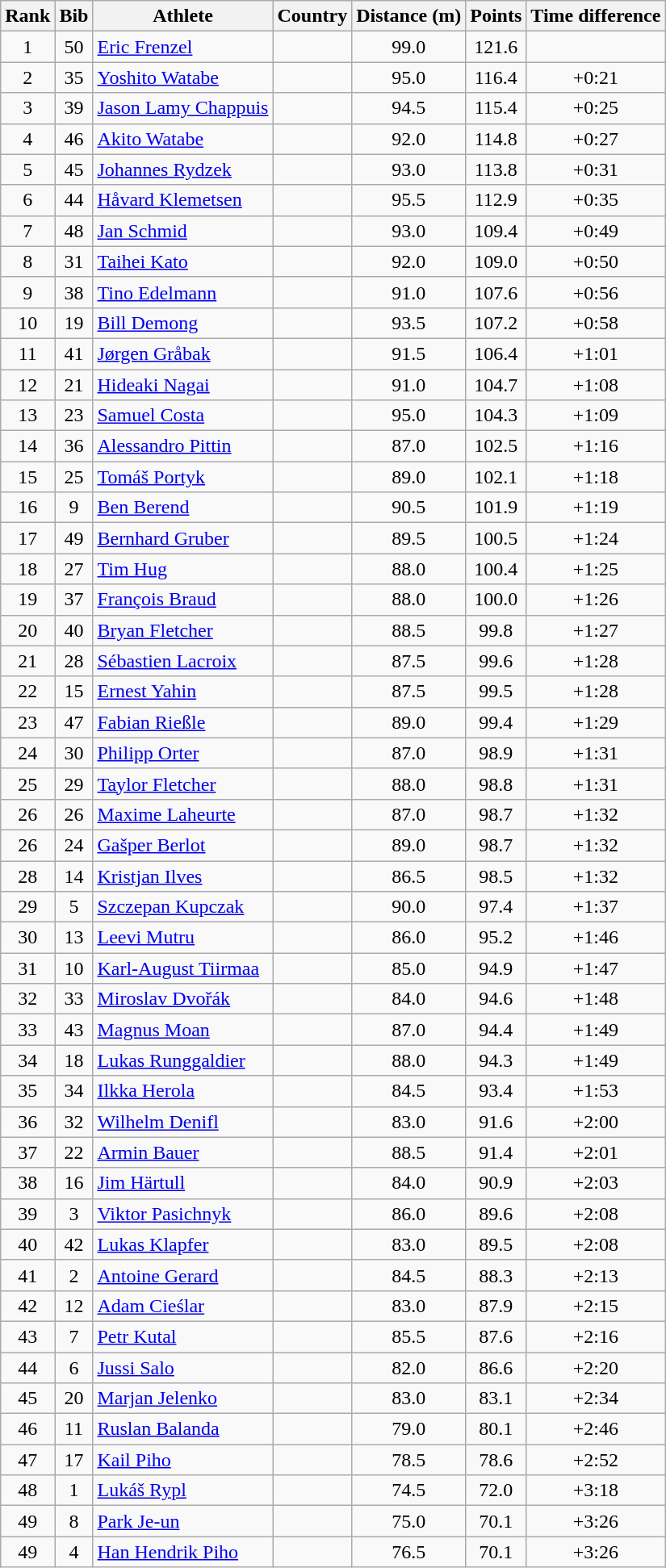<table class="wikitable sortable" style="text-align:center">
<tr>
<th>Rank</th>
<th>Bib</th>
<th>Athlete</th>
<th>Country</th>
<th>Distance (m)</th>
<th>Points</th>
<th>Time difference</th>
</tr>
<tr>
<td>1</td>
<td>50</td>
<td align=left><a href='#'>Eric Frenzel</a></td>
<td align=left></td>
<td>99.0</td>
<td>121.6</td>
<td></td>
</tr>
<tr>
<td>2</td>
<td>35</td>
<td align=left><a href='#'>Yoshito Watabe</a></td>
<td align=left></td>
<td>95.0</td>
<td>116.4</td>
<td>+0:21</td>
</tr>
<tr>
<td>3</td>
<td>39</td>
<td align=left><a href='#'>Jason Lamy Chappuis</a></td>
<td align=left></td>
<td>94.5</td>
<td>115.4</td>
<td>+0:25</td>
</tr>
<tr>
<td>4</td>
<td>46</td>
<td align=left><a href='#'>Akito Watabe</a></td>
<td align=left></td>
<td>92.0</td>
<td>114.8</td>
<td>+0:27</td>
</tr>
<tr>
<td>5</td>
<td>45</td>
<td align=left><a href='#'>Johannes Rydzek</a></td>
<td align=left></td>
<td>93.0</td>
<td>113.8</td>
<td>+0:31</td>
</tr>
<tr>
<td>6</td>
<td>44</td>
<td align=left><a href='#'>Håvard Klemetsen</a></td>
<td align=left></td>
<td>95.5</td>
<td>112.9</td>
<td>+0:35</td>
</tr>
<tr>
<td>7</td>
<td>48</td>
<td align=left><a href='#'>Jan Schmid</a></td>
<td align=left></td>
<td>93.0</td>
<td>109.4</td>
<td>+0:49</td>
</tr>
<tr>
<td>8</td>
<td>31</td>
<td align=left><a href='#'>Taihei Kato</a></td>
<td align=left></td>
<td>92.0</td>
<td>109.0</td>
<td>+0:50</td>
</tr>
<tr>
<td>9</td>
<td>38</td>
<td align=left><a href='#'>Tino Edelmann</a></td>
<td align=left></td>
<td>91.0</td>
<td>107.6</td>
<td>+0:56</td>
</tr>
<tr>
<td>10</td>
<td>19</td>
<td align=left><a href='#'>Bill Demong</a></td>
<td align=left></td>
<td>93.5</td>
<td>107.2</td>
<td>+0:58</td>
</tr>
<tr>
<td>11</td>
<td>41</td>
<td align=left><a href='#'>Jørgen Gråbak</a></td>
<td align=left></td>
<td>91.5</td>
<td>106.4</td>
<td>+1:01</td>
</tr>
<tr>
<td>12</td>
<td>21</td>
<td align=left><a href='#'>Hideaki Nagai</a></td>
<td align=left></td>
<td>91.0</td>
<td>104.7</td>
<td>+1:08</td>
</tr>
<tr>
<td>13</td>
<td>23</td>
<td align=left><a href='#'>Samuel Costa</a></td>
<td align=left></td>
<td>95.0</td>
<td>104.3</td>
<td>+1:09</td>
</tr>
<tr>
<td>14</td>
<td>36</td>
<td align=left><a href='#'>Alessandro Pittin</a></td>
<td align=left></td>
<td>87.0</td>
<td>102.5</td>
<td>+1:16</td>
</tr>
<tr>
<td>15</td>
<td>25</td>
<td align=left><a href='#'>Tomáš Portyk</a></td>
<td align=left></td>
<td>89.0</td>
<td>102.1</td>
<td>+1:18</td>
</tr>
<tr>
<td>16</td>
<td>9</td>
<td align=left><a href='#'>Ben Berend</a></td>
<td align=left></td>
<td>90.5</td>
<td>101.9</td>
<td>+1:19</td>
</tr>
<tr>
<td>17</td>
<td>49</td>
<td align=left><a href='#'>Bernhard Gruber</a></td>
<td align=left></td>
<td>89.5</td>
<td>100.5</td>
<td>+1:24</td>
</tr>
<tr>
<td>18</td>
<td>27</td>
<td align=left><a href='#'>Tim Hug</a></td>
<td align=left></td>
<td>88.0</td>
<td>100.4</td>
<td>+1:25</td>
</tr>
<tr>
<td>19</td>
<td>37</td>
<td align=left><a href='#'>François Braud</a></td>
<td align=left></td>
<td>88.0</td>
<td>100.0</td>
<td>+1:26</td>
</tr>
<tr>
<td>20</td>
<td>40</td>
<td align=left><a href='#'>Bryan Fletcher</a></td>
<td align=left></td>
<td>88.5</td>
<td>99.8</td>
<td>+1:27</td>
</tr>
<tr>
<td>21</td>
<td>28</td>
<td align=left><a href='#'>Sébastien Lacroix</a></td>
<td align=left></td>
<td>87.5</td>
<td>99.6</td>
<td>+1:28</td>
</tr>
<tr>
<td>22</td>
<td>15</td>
<td align=left><a href='#'>Ernest Yahin</a></td>
<td align=left></td>
<td>87.5</td>
<td>99.5</td>
<td>+1:28</td>
</tr>
<tr>
<td>23</td>
<td>47</td>
<td align=left><a href='#'>Fabian Rießle</a></td>
<td align=left></td>
<td>89.0</td>
<td>99.4</td>
<td>+1:29</td>
</tr>
<tr>
<td>24</td>
<td>30</td>
<td align=left><a href='#'>Philipp Orter</a></td>
<td align=left></td>
<td>87.0</td>
<td>98.9</td>
<td>+1:31</td>
</tr>
<tr>
<td>25</td>
<td>29</td>
<td align=left><a href='#'>Taylor Fletcher</a></td>
<td align=left></td>
<td>88.0</td>
<td>98.8</td>
<td>+1:31</td>
</tr>
<tr>
<td>26</td>
<td>26</td>
<td align=left><a href='#'>Maxime Laheurte</a></td>
<td align=left></td>
<td>87.0</td>
<td>98.7</td>
<td>+1:32</td>
</tr>
<tr>
<td>26</td>
<td>24</td>
<td align=left><a href='#'>Gašper Berlot</a></td>
<td align=left></td>
<td>89.0</td>
<td>98.7</td>
<td>+1:32</td>
</tr>
<tr>
<td>28</td>
<td>14</td>
<td align=left><a href='#'>Kristjan Ilves</a></td>
<td align=left></td>
<td>86.5</td>
<td>98.5</td>
<td>+1:32</td>
</tr>
<tr>
<td>29</td>
<td>5</td>
<td align=left><a href='#'>Szczepan Kupczak</a></td>
<td align=left></td>
<td>90.0</td>
<td>97.4</td>
<td>+1:37</td>
</tr>
<tr>
<td>30</td>
<td>13</td>
<td align=left><a href='#'>Leevi Mutru</a></td>
<td align=left></td>
<td>86.0</td>
<td>95.2</td>
<td>+1:46</td>
</tr>
<tr>
<td>31</td>
<td>10</td>
<td align=left><a href='#'>Karl-August Tiirmaa</a></td>
<td align=left></td>
<td>85.0</td>
<td>94.9</td>
<td>+1:47</td>
</tr>
<tr>
<td>32</td>
<td>33</td>
<td align=left><a href='#'>Miroslav Dvořák</a></td>
<td align=left></td>
<td>84.0</td>
<td>94.6</td>
<td>+1:48</td>
</tr>
<tr>
<td>33</td>
<td>43</td>
<td align=left><a href='#'>Magnus Moan</a></td>
<td align=left></td>
<td>87.0</td>
<td>94.4</td>
<td>+1:49</td>
</tr>
<tr>
<td>34</td>
<td>18</td>
<td align=left><a href='#'>Lukas Runggaldier</a></td>
<td align=left></td>
<td>88.0</td>
<td>94.3</td>
<td>+1:49</td>
</tr>
<tr>
<td>35</td>
<td>34</td>
<td align=left><a href='#'>Ilkka Herola</a></td>
<td align=left></td>
<td>84.5</td>
<td>93.4</td>
<td>+1:53</td>
</tr>
<tr>
<td>36</td>
<td>32</td>
<td align=left><a href='#'>Wilhelm Denifl</a></td>
<td align=left></td>
<td>83.0</td>
<td>91.6</td>
<td>+2:00</td>
</tr>
<tr>
<td>37</td>
<td>22</td>
<td align=left><a href='#'>Armin Bauer</a></td>
<td align=left></td>
<td>88.5</td>
<td>91.4</td>
<td>+2:01</td>
</tr>
<tr>
<td>38</td>
<td>16</td>
<td align=left><a href='#'>Jim Härtull</a></td>
<td align=left></td>
<td>84.0</td>
<td>90.9</td>
<td>+2:03</td>
</tr>
<tr>
<td>39</td>
<td>3</td>
<td align=left><a href='#'>Viktor Pasichnyk</a></td>
<td align=left></td>
<td>86.0</td>
<td>89.6</td>
<td>+2:08</td>
</tr>
<tr>
<td>40</td>
<td>42</td>
<td align=left><a href='#'>Lukas Klapfer</a></td>
<td align=left></td>
<td>83.0</td>
<td>89.5</td>
<td>+2:08</td>
</tr>
<tr>
<td>41</td>
<td>2</td>
<td align=left><a href='#'>Antoine Gerard</a></td>
<td align=left></td>
<td>84.5</td>
<td>88.3</td>
<td>+2:13</td>
</tr>
<tr>
<td>42</td>
<td>12</td>
<td align=left><a href='#'>Adam Cieślar</a></td>
<td align=left></td>
<td>83.0</td>
<td>87.9</td>
<td>+2:15</td>
</tr>
<tr>
<td>43</td>
<td>7</td>
<td align=left><a href='#'>Petr Kutal</a></td>
<td align=left></td>
<td>85.5</td>
<td>87.6</td>
<td>+2:16</td>
</tr>
<tr>
<td>44</td>
<td>6</td>
<td align=left><a href='#'>Jussi Salo</a></td>
<td align=left></td>
<td>82.0</td>
<td>86.6</td>
<td>+2:20</td>
</tr>
<tr>
<td>45</td>
<td>20</td>
<td align=left><a href='#'>Marjan Jelenko</a></td>
<td align=left></td>
<td>83.0</td>
<td>83.1</td>
<td>+2:34</td>
</tr>
<tr>
<td>46</td>
<td>11</td>
<td align=left><a href='#'>Ruslan Balanda</a></td>
<td align=left></td>
<td>79.0</td>
<td>80.1</td>
<td>+2:46</td>
</tr>
<tr>
<td>47</td>
<td>17</td>
<td align=left><a href='#'>Kail Piho</a></td>
<td align=left></td>
<td>78.5</td>
<td>78.6</td>
<td>+2:52</td>
</tr>
<tr>
<td>48</td>
<td>1</td>
<td align=left><a href='#'>Lukáš Rypl</a></td>
<td align=left></td>
<td>74.5</td>
<td>72.0</td>
<td>+3:18</td>
</tr>
<tr>
<td>49</td>
<td>8</td>
<td align=left><a href='#'>Park Je-un</a></td>
<td align=left></td>
<td>75.0</td>
<td>70.1</td>
<td>+3:26</td>
</tr>
<tr>
<td>49</td>
<td>4</td>
<td align=left><a href='#'>Han Hendrik Piho</a></td>
<td align=left></td>
<td>76.5</td>
<td>70.1</td>
<td>+3:26</td>
</tr>
</table>
